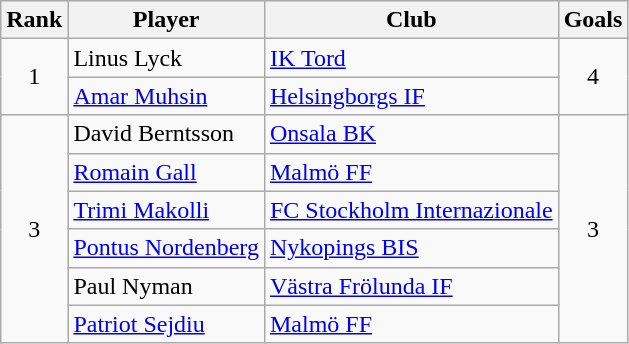<table class="wikitable" style="text-align:center">
<tr>
<th>Rank</th>
<th>Player</th>
<th>Club</th>
<th>Goals</th>
</tr>
<tr>
<td rowspan=2>1</td>
<td style="text-align: left;"> Linus Lyck</td>
<td style="text-align: left;"><a href='#'>IK Tord</a></td>
<td rowspan=2>4</td>
</tr>
<tr>
<td align=left> <a href='#'>Amar Muhsin</a></td>
<td align=left><a href='#'>Helsingborgs IF</a></td>
</tr>
<tr>
<td rowspan=6>3</td>
<td align=left> David Berntsson</td>
<td align=left><a href='#'>Onsala BK</a></td>
<td rowspan=6>3</td>
</tr>
<tr>
<td align=left> <a href='#'>Romain Gall</a></td>
<td align=left><a href='#'>Malmö FF</a></td>
</tr>
<tr>
<td style="text-align: left;"> <a href='#'>Trimi Makolli</a></td>
<td style="text-align: left;"><a href='#'>FC Stockholm Internazionale</a></td>
</tr>
<tr>
<td style="text-align: left;"> <a href='#'>Pontus Nordenberg</a></td>
<td style="text-align: left;"><a href='#'>Nykopings BIS</a></td>
</tr>
<tr>
<td style="text-align: left;"> Paul Nyman</td>
<td style="text-align: left;"><a href='#'>Västra Frölunda IF</a></td>
</tr>
<tr>
<td align=left> <a href='#'>Patriot Sejdiu</a></td>
<td align=left><a href='#'>Malmö FF</a></td>
</tr>
</table>
